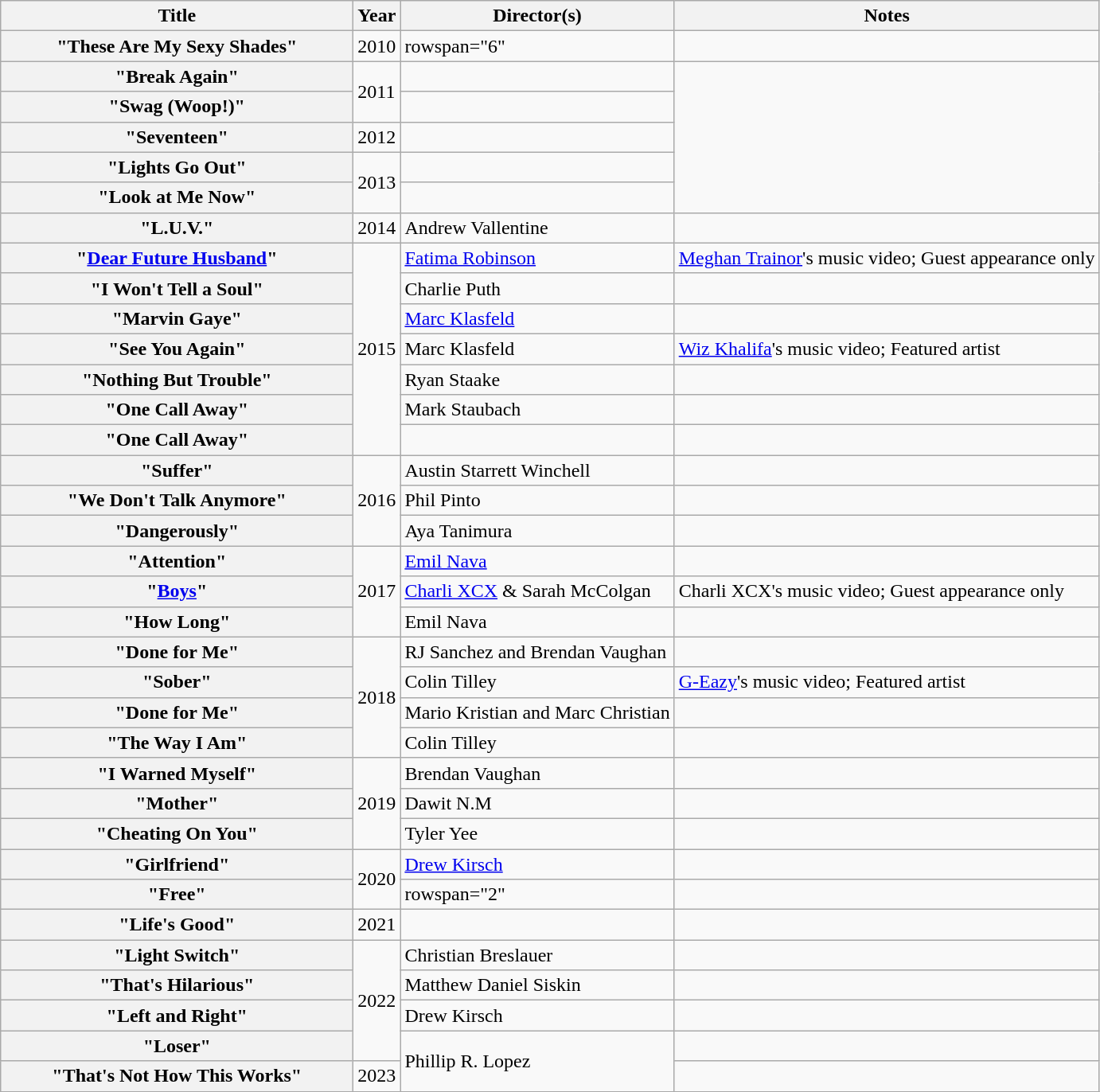<table class="wikitable plainrowheaders">
<tr>
<th scope="col" style="width:18em;">Title</th>
<th>Year</th>
<th>Director(s)</th>
<th>Notes</th>
</tr>
<tr>
<th scope="row">"These Are My Sexy Shades"</th>
<td>2010</td>
<td>rowspan="6" </td>
<td></td>
</tr>
<tr>
<th scope="row">"Break Again"</th>
<td rowspan="2">2011</td>
<td></td>
</tr>
<tr>
<th scope="row">"Swag (Woop!)"</th>
<td></td>
</tr>
<tr>
<th scope="row">"Seventeen"</th>
<td>2012</td>
<td></td>
</tr>
<tr>
<th scope="row">"Lights Go Out"</th>
<td rowspan="2">2013</td>
<td></td>
</tr>
<tr>
<th scope="row">"Look at Me Now"</th>
<td></td>
</tr>
<tr>
<th scope="row">"L.U.V."</th>
<td>2014</td>
<td>Andrew Vallentine</td>
<td></td>
</tr>
<tr>
<th scope="row">"<a href='#'>Dear Future Husband</a>"</th>
<td rowspan="7">2015</td>
<td><a href='#'>Fatima Robinson</a></td>
<td><a href='#'>Meghan Trainor</a>'s music video; Guest appearance only</td>
</tr>
<tr>
<th scope="row">"I Won't Tell a Soul"</th>
<td>Charlie Puth</td>
<td></td>
</tr>
<tr>
<th scope="row">"Marvin Gaye"</th>
<td><a href='#'>Marc Klasfeld</a></td>
<td></td>
</tr>
<tr>
<th scope="row">"See You Again"</th>
<td>Marc Klasfeld</td>
<td><a href='#'>Wiz Khalifa</a>'s music video; Featured artist</td>
</tr>
<tr>
<th scope="row">"Nothing But Trouble"</th>
<td>Ryan Staake</td>
<td></td>
</tr>
<tr>
<th scope="row">"One Call Away"</th>
<td>Mark Staubach</td>
<td></td>
</tr>
<tr>
<th scope="row">"One Call Away" </th>
<td></td>
<td></td>
</tr>
<tr>
<th scope="row">"Suffer" </th>
<td rowspan="3">2016</td>
<td>Austin Starrett Winchell</td>
<td></td>
</tr>
<tr>
<th scope="row">"We Don't Talk Anymore"</th>
<td>Phil Pinto</td>
<td></td>
</tr>
<tr>
<th scope="row">"Dangerously"</th>
<td>Aya Tanimura</td>
<td></td>
</tr>
<tr>
<th scope="row">"Attention"</th>
<td rowspan="3">2017</td>
<td><a href='#'>Emil Nava</a></td>
<td></td>
</tr>
<tr>
<th scope="row">"<a href='#'>Boys</a>"</th>
<td><a href='#'>Charli XCX</a> & Sarah McColgan</td>
<td>Charli XCX's music video; Guest appearance only</td>
</tr>
<tr>
<th scope="row">"How Long"</th>
<td>Emil Nava</td>
<td></td>
</tr>
<tr>
<th scope="row">"Done for Me"</th>
<td rowspan="4">2018</td>
<td>RJ Sanchez and Brendan Vaughan</td>
<td></td>
</tr>
<tr>
<th scope="row">"Sober"</th>
<td>Colin Tilley</td>
<td><a href='#'>G-Eazy</a>'s music video; Featured artist</td>
</tr>
<tr>
<th scope="row">"Done for Me" </th>
<td>Mario Kristian and Marc Christian</td>
<td></td>
</tr>
<tr>
<th scope="row">"The Way I Am"</th>
<td>Colin Tilley</td>
<td></td>
</tr>
<tr>
<th scope="row">"I Warned Myself"</th>
<td rowspan="3">2019</td>
<td>Brendan Vaughan</td>
<td></td>
</tr>
<tr>
<th scope="row">"Mother"</th>
<td>Dawit N.M</td>
<td></td>
</tr>
<tr>
<th scope="row">"Cheating On You"</th>
<td>Tyler Yee</td>
<td></td>
</tr>
<tr>
<th scope="row">"Girlfriend"</th>
<td rowspan="2">2020</td>
<td><a href='#'>Drew Kirsch</a></td>
<td></td>
</tr>
<tr>
<th scope="row">"Free"</th>
<td>rowspan="2" </td>
<td></td>
</tr>
<tr>
<th scope="row">"Life's Good"</th>
<td>2021</td>
<td></td>
</tr>
<tr>
<th scope="row">"Light Switch"</th>
<td rowspan="4">2022</td>
<td>Christian Breslauer</td>
<td></td>
</tr>
<tr>
<th scope="row">"That's Hilarious"</th>
<td>Matthew Daniel Siskin</td>
<td></td>
</tr>
<tr>
<th scope="row">"Left and Right"</th>
<td>Drew Kirsch</td>
<td></td>
</tr>
<tr>
<th scope="row">"Loser"</th>
<td rowspan="2">Phillip R. Lopez</td>
<td></td>
</tr>
<tr>
<th scope="row">"That's Not How This Works"</th>
<td>2023</td>
<td></td>
</tr>
<tr>
</tr>
</table>
